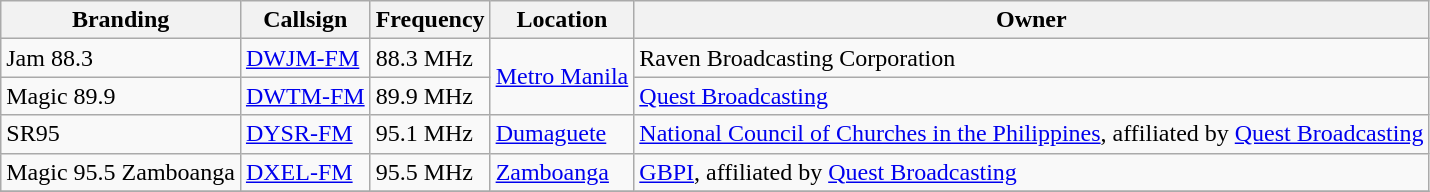<table class="wikitable">
<tr>
<th>Branding</th>
<th>Callsign</th>
<th>Frequency</th>
<th>Location</th>
<th>Owner</th>
</tr>
<tr>
<td>Jam 88.3</td>
<td><a href='#'>DWJM-FM</a></td>
<td>88.3 MHz</td>
<td rowspan=2><a href='#'>Metro Manila</a></td>
<td>Raven Broadcasting Corporation</td>
</tr>
<tr>
<td>Magic 89.9</td>
<td><a href='#'>DWTM-FM</a></td>
<td>89.9 MHz</td>
<td><a href='#'>Quest Broadcasting</a></td>
</tr>
<tr>
<td>SR95</td>
<td><a href='#'>DYSR-FM</a></td>
<td>95.1 MHz</td>
<td><a href='#'>Dumaguete</a></td>
<td><a href='#'>National Council of Churches in the Philippines</a>, affiliated by <a href='#'>Quest Broadcasting</a></td>
</tr>
<tr>
<td>Magic 95.5 Zamboanga</td>
<td><a href='#'>DXEL-FM</a></td>
<td>95.5 MHz</td>
<td><a href='#'>Zamboanga</a></td>
<td><a href='#'>GBPI</a>, affiliated by <a href='#'>Quest Broadcasting</a></td>
</tr>
<tr>
</tr>
</table>
